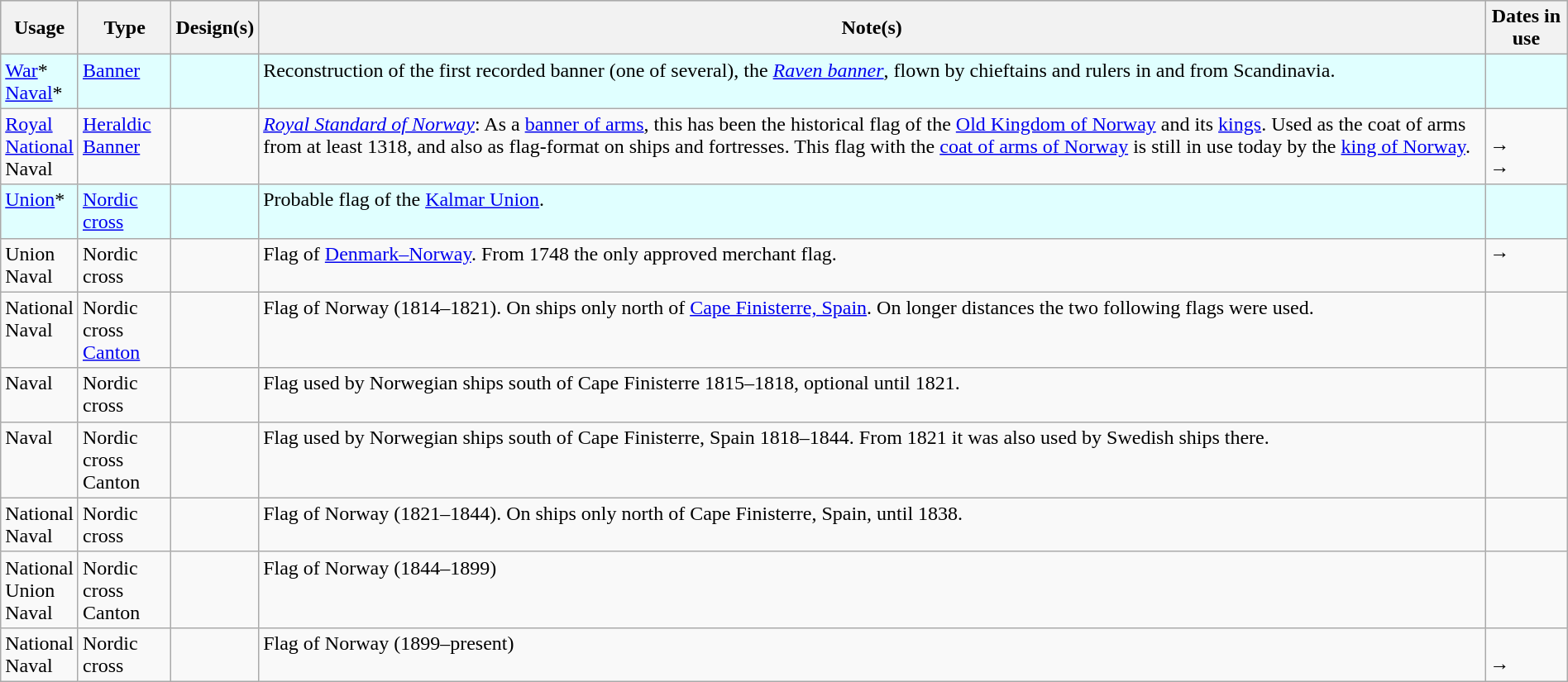<table class="wikitable sortable" style="width:100%">
<tr style="background:#ccc;">
<th>Usage</th>
<th>Type</th>
<th class="unsortable">Design(s)</th>
<th class="unsortable">Note(s)</th>
<th>Dates in use</th>
</tr>
<tr valign="top" style=background:lightcyan; |>
<td><a href='#'>War</a>*<br><a href='#'>Naval</a>*</td>
<td><a href='#'>Banner</a></td>
<td></td>
<td>Reconstruction of the first recorded banner (one of several), the <em><a href='#'>Raven banner</a></em>, flown by chieftains and rulers in and from Scandinavia.</td>
<td><em></em></td>
</tr>
<tr valign="top">
<td><a href='#'>Royal</a><br><a href='#'>National</a><br>Naval</td>
<td><a href='#'>Heraldic</a><br><a href='#'>Banner</a></td>
<td></td>
<td><em><a href='#'>Royal Standard of Norway</a></em>: As a <a href='#'>banner of arms</a>, this has been the historical flag of the <a href='#'>Old Kingdom of Norway</a> and its <a href='#'>kings</a>. Used as the coat of arms from at least 1318, and also as flag-format on ships and fortresses. This flag with the <a href='#'>coat of arms of Norway</a> is still in use today by the <a href='#'>king of Norway</a>.</td>
<td><br><em></em> → <br><em></em> → </td>
</tr>
<tr valign="top" style=background:lightcyan; |>
<td><a href='#'>Union</a>*</td>
<td><a href='#'>Nordic cross</a></td>
<td></td>
<td>Probable flag of the <a href='#'>Kalmar Union</a>.</td>
<td></td>
</tr>
<tr valign="top">
<td>Union<br>Naval</td>
<td>Nordic cross</td>
<td></td>
<td>Flag of <a href='#'>Denmark–Norway</a>. From 1748 the only approved merchant flag.</td>
<td><em></em> → <br></td>
</tr>
<tr valign="top">
<td>National<br>Naval</td>
<td>Nordic cross<br><a href='#'>Canton</a></td>
<td></td>
<td>Flag of Norway (1814–1821). On ships only north of <a href='#'>Cape Finisterre, Spain</a>. On longer distances the two following flags were used.</td>
<td></td>
</tr>
<tr valign="top">
<td>Naval</td>
<td>Nordic cross</td>
<td></td>
<td>Flag used by Norwegian ships south of Cape Finisterre 1815–1818, optional until 1821.</td>
<td></td>
</tr>
<tr valign="top">
<td>Naval</td>
<td>Nordic cross<br>Canton</td>
<td></td>
<td>Flag used by Norwegian ships south of Cape Finisterre, Spain 1818–1844. From 1821 it was also used by Swedish ships there.</td>
<td></td>
</tr>
<tr valign="top">
<td>National<br>Naval</td>
<td>Nordic cross</td>
<td></td>
<td>Flag of Norway (1821–1844). On ships only north of Cape Finisterre, Spain, until 1838.</td>
<td></td>
</tr>
<tr valign="top">
<td>National<br>Union<br>Naval</td>
<td>Nordic cross<br>Canton</td>
<td></td>
<td>Flag of Norway (1844–1899)</td>
<td></td>
</tr>
<tr valign="top">
<td>National<br>Naval</td>
<td>Nordic cross</td>
<td></td>
<td>Flag of Norway (1899–present)</td>
<td><br><em></em> → <br></td>
</tr>
</table>
